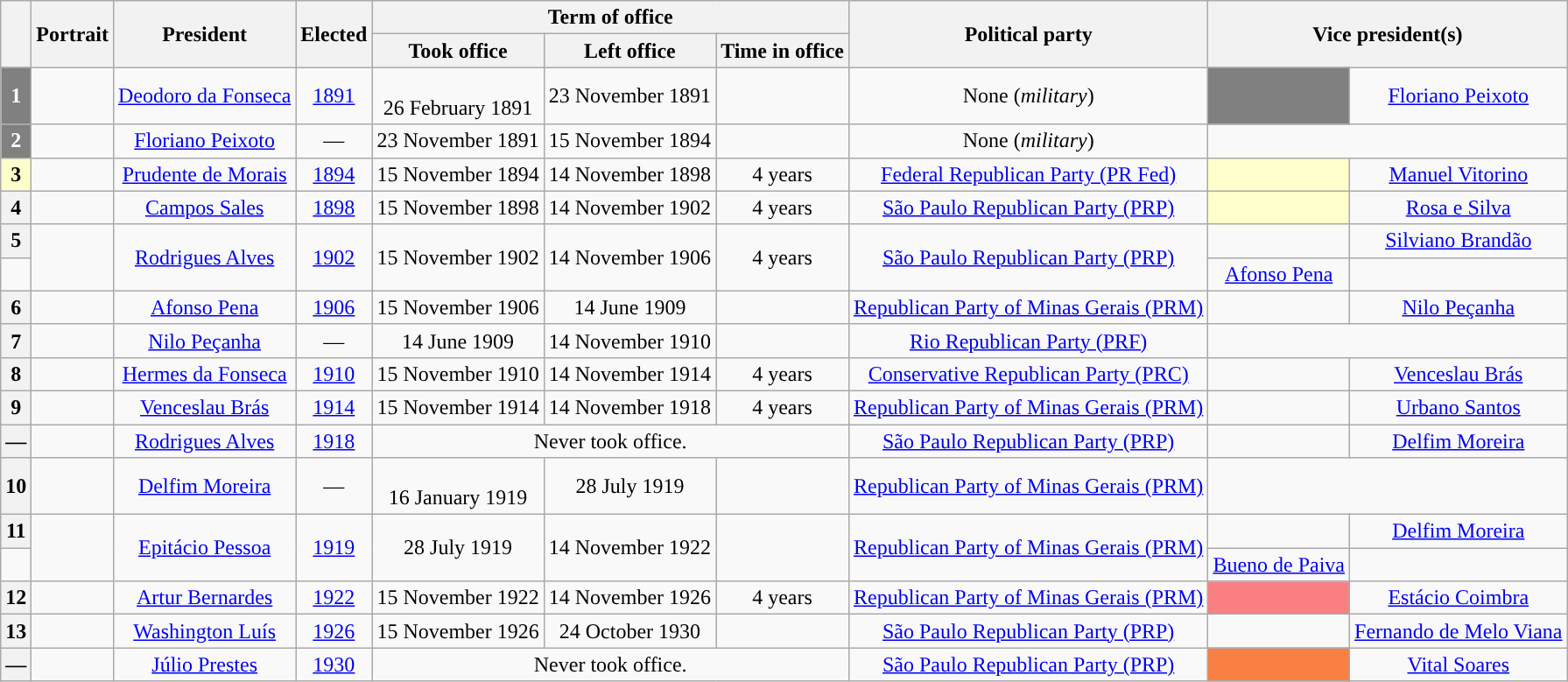<table class=wikitable style=text-align:center>
<tr>
<th rowspan="2"></th>
<th rowspan="2">Portrait</th>
<th rowspan="2">President<br></th>
<th rowspan="2">Elected</th>
<th colspan="3"><strong>Term of office</strong></th>
<th rowspan="2">Political party</th>
<th colspan="2" rowspan="2">Vice president(s)</th>
</tr>
<tr bgcolor="#cccccc">
<th>Took office</th>
<th>Left office</th>
<th>Time in office</th>
</tr>
<tr>
<th style="background:gray; color:white;">1</th>
<td></td>
<td><a href='#'>Deodoro da Fonseca</a><br></td>
<td><a href='#'>1891</a></td>
<td><br>26 February 1891</td>
<td>23 November 1891 </td>
<td></td>
<td>None (<em>military</em>)</td>
<td style="background:gray;"></td>
<td><a href='#'>Floriano Peixoto</a></td>
</tr>
<tr>
<th style="background:gray; color:white;">2</th>
<td></td>
<td><a href='#'>Floriano Peixoto</a><br></td>
<td>—</td>
<td>23 November 1891</td>
<td>15 November 1894 </td>
<td></td>
<td>None (<em>military</em>)</td>
<td colspan="2" ></td>
</tr>
<tr>
<th style="background:#FFFFCC;">3</th>
<td></td>
<td><a href='#'>Prudente de Morais</a><br></td>
<td><a href='#'>1894</a></td>
<td>15 November 1894</td>
<td>14 November 1898</td>
<td>4 years</td>
<td><a href='#'>Federal Republican Party (PR Fed)</a></td>
<td style="background:#FFFFCC;"></td>
<td><a href='#'>Manuel Vitorino</a><br></td>
</tr>
<tr>
<th style="background:">4</th>
<td></td>
<td><a href='#'>Campos Sales</a><br></td>
<td><a href='#'>1898</a></td>
<td>15 November 1898</td>
<td>14 November 1902</td>
<td>4 years</td>
<td><a href='#'>São Paulo Republican Party (PRP)</a></td>
<td style="background:#FFFFCC;"></td>
<td><a href='#'>Rosa e Silva</a><br></td>
</tr>
<tr>
<th style="background:">5</th>
<td rowspan="2"></td>
<td rowspan="2"><a href='#'>Rodrigues Alves</a><br></td>
<td rowspan="2"><a href='#'>1902</a></td>
<td rowspan="2">15 November 1902</td>
<td rowspan="2">14 November 1906</td>
<td rowspan="2">4 years</td>
<td rowspan="2"><a href='#'>São Paulo Republican Party (PRP)</a></td>
<td style="background:"></td>
<td><a href='#'>Silviano Brandão</a><br></td>
</tr>
<tr>
<td style="background:"></td>
<td><a href='#'>Afonso Pena</a><br></td>
</tr>
<tr>
<th style="background:">6</th>
<td></td>
<td><a href='#'>Afonso Pena</a><br></td>
<td><a href='#'>1906</a></td>
<td>15 November 1906</td>
<td>14 June 1909 </td>
<td></td>
<td><a href='#'>Republican Party of Minas Gerais (PRM)</a></td>
<td style="background:"></td>
<td><a href='#'>Nilo Peçanha</a><br></td>
</tr>
<tr>
<th style="background:">7</th>
<td></td>
<td><a href='#'>Nilo Peçanha</a><br></td>
<td>—</td>
<td>14 June 1909</td>
<td>14 November 1910</td>
<td></td>
<td><a href='#'>Rio Republican Party (PRF)</a></td>
<td colspan=2 ></td>
</tr>
<tr>
<th style="background:">8</th>
<td></td>
<td><a href='#'>Hermes da Fonseca</a><br></td>
<td><a href='#'>1910</a></td>
<td>15 November 1910</td>
<td>14 November 1914</td>
<td>4 years</td>
<td><a href='#'>Conservative Republican Party (PRC)</a> <br></td>
<td style="background:"></td>
<td><a href='#'>Venceslau Brás</a><br></td>
</tr>
<tr>
<th style="background:">9</th>
<td></td>
<td><a href='#'>Venceslau Brás</a><br></td>
<td><a href='#'>1914</a></td>
<td>15 November 1914</td>
<td>14 November 1918</td>
<td>4 years</td>
<td><a href='#'>Republican Party of Minas Gerais (PRM)</a></td>
<td style="background:"></td>
<td><a href='#'>Urbano Santos</a><br></td>
</tr>
<tr>
<th style="background:">—</th>
<td></td>
<td><a href='#'>Rodrigues Alves</a><br></td>
<td><a href='#'>1918</a></td>
<td colspan="3" align="center">Never took office.</td>
<td><a href='#'>São Paulo Republican Party (PRP)</a></td>
<td style="background:"></td>
<td><a href='#'>Delfim Moreira</a><br></td>
</tr>
<tr>
<th style="background:">10</th>
<td></td>
<td><a href='#'>Delfim Moreira</a><br></td>
<td>—</td>
<td><br>16 January 1919</td>
<td>28 July 1919 </td>
<td></td>
<td><a href='#'>Republican Party of Minas Gerais (PRM)</a></td>
<td colspan=2 ></td>
</tr>
<tr>
<th style="background:">11</th>
<td rowspan="2"></td>
<td rowspan="2"><a href='#'>Epitácio Pessoa</a><br></td>
<td rowspan=2><a href='#'>1919</a></td>
<td rowspan=2>28 July 1919</td>
<td rowspan=2>14 November 1922</td>
<td rowspan="2"></td>
<td rowspan="2"><a href='#'>Republican Party of Minas Gerais (PRM)</a></td>
<td style="background:"></td>
<td><a href='#'>Delfim Moreira</a><br></td>
</tr>
<tr>
<td style="background:"></td>
<td><a href='#'>Bueno de Paiva</a><br></td>
</tr>
<tr>
<th style="background:">12</th>
<td></td>
<td><a href='#'>Artur Bernardes</a><br></td>
<td><a href='#'>1922</a></td>
<td>15 November 1922</td>
<td>14 November 1926</td>
<td>4 years</td>
<td><a href='#'>Republican Party of Minas Gerais (PRM)</a></td>
<td style="background:#F97F83;"></td>
<td><a href='#'>Estácio Coimbra</a><br></td>
</tr>
<tr>
<th style="background:">13</th>
<td></td>
<td><a href='#'>Washington Luís</a><br></td>
<td><a href='#'>1926</a></td>
<td>15 November 1926</td>
<td>24 October 1930 </td>
<td></td>
<td><a href='#'>São Paulo Republican Party (PRP)</a></td>
<td style="background:"></td>
<td><a href='#'>Fernando de Melo Viana</a><br></td>
</tr>
<tr>
<th style="background:">—</th>
<td></td>
<td><a href='#'>Júlio Prestes</a><br></td>
<td><a href='#'>1930</a></td>
<td colspan="3" align="center">Never took office.</td>
<td><a href='#'>São Paulo Republican Party (PRP)</a></td>
<td style="background:#F97F43;"></td>
<td><a href='#'>Vital Soares</a><br></td>
</tr>
</table>
